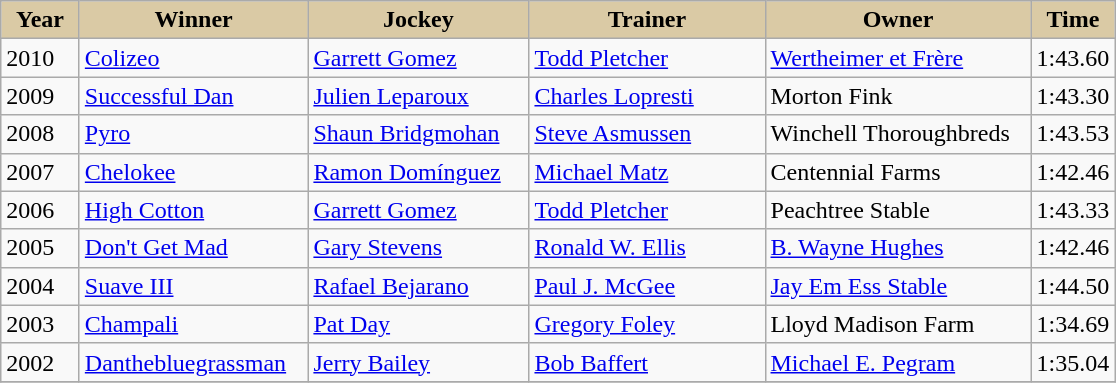<table class="wikitable sortable">
<tr>
<th style="background-color:#DACAA5; width:45px">Year <br></th>
<th style="background-color:#DACAA5; width:145px">Winner <br></th>
<th style="background-color:#DACAA5; width:140px">Jockey <br></th>
<th style="background-color:#DACAA5; width:150px">Trainer <br></th>
<th style="background-color:#DACAA5; width:170px">Owner <br></th>
<th style="background-color:#DACAA5; width:46px">Time</th>
</tr>
<tr>
<td>2010</td>
<td><a href='#'>Colizeo</a></td>
<td><a href='#'>Garrett Gomez</a></td>
<td><a href='#'>Todd Pletcher</a></td>
<td><a href='#'>Wertheimer et Frère</a></td>
<td>1:43.60</td>
</tr>
<tr>
<td>2009</td>
<td><a href='#'>Successful Dan</a></td>
<td><a href='#'>Julien Leparoux</a></td>
<td><a href='#'>Charles Lopresti</a></td>
<td>Morton Fink</td>
<td>1:43.30</td>
</tr>
<tr>
<td>2008</td>
<td><a href='#'>Pyro</a></td>
<td><a href='#'>Shaun Bridgmohan</a></td>
<td><a href='#'>Steve Asmussen</a></td>
<td>Winchell Thoroughbreds</td>
<td>1:43.53</td>
</tr>
<tr>
<td>2007</td>
<td><a href='#'>Chelokee</a></td>
<td><a href='#'>Ramon Domínguez</a></td>
<td><a href='#'>Michael Matz</a></td>
<td>Centennial Farms</td>
<td>1:42.46</td>
</tr>
<tr>
<td>2006</td>
<td><a href='#'>High Cotton</a></td>
<td><a href='#'>Garrett Gomez</a></td>
<td><a href='#'>Todd Pletcher</a></td>
<td>Peachtree Stable</td>
<td>1:43.33</td>
</tr>
<tr>
<td>2005</td>
<td><a href='#'>Don't Get Mad</a></td>
<td><a href='#'>Gary Stevens</a></td>
<td><a href='#'>Ronald W. Ellis</a></td>
<td><a href='#'>B. Wayne Hughes</a></td>
<td>1:42.46</td>
</tr>
<tr>
<td>2004</td>
<td><a href='#'>Suave III</a></td>
<td><a href='#'>Rafael Bejarano</a></td>
<td><a href='#'>Paul J. McGee</a></td>
<td><a href='#'>Jay Em Ess Stable</a></td>
<td>1:44.50</td>
</tr>
<tr>
<td>2003</td>
<td><a href='#'>Champali</a></td>
<td><a href='#'>Pat Day</a></td>
<td><a href='#'>Gregory Foley</a></td>
<td>Lloyd Madison Farm</td>
<td>1:34.69</td>
</tr>
<tr>
<td>2002</td>
<td><a href='#'>Danthebluegrassman</a></td>
<td><a href='#'>Jerry Bailey</a></td>
<td><a href='#'>Bob Baffert</a></td>
<td><a href='#'>Michael E. Pegram</a></td>
<td>1:35.04</td>
</tr>
<tr>
</tr>
</table>
